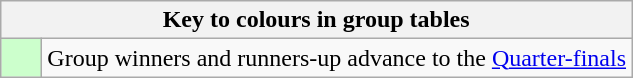<table class="wikitable" style="text-align: center;">
<tr>
<th colspan=2>Key to colours in group tables</th>
</tr>
<tr>
<td bgcolor=#ccffcc style="width: 20px;"></td>
<td align=left>Group winners and runners-up advance to the <a href='#'>Quarter-finals</a></td>
</tr>
</table>
